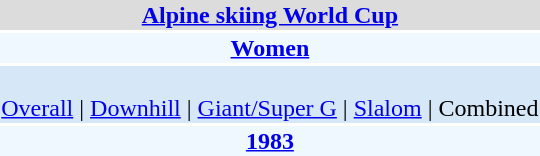<table align="right" class="toccolours" style="margin: 0 0 1em 1em;">
<tr>
<td colspan="2" align=center bgcolor=Gainsboro><strong><a href='#'>Alpine skiing World Cup</a></strong></td>
</tr>
<tr>
<td colspan="2" align=center bgcolor=AliceBlue><strong><a href='#'>Women</a></strong></td>
</tr>
<tr>
<td colspan="2" align=center bgcolor=D6E8F8><br><a href='#'>Overall</a> | 
<a href='#'>Downhill</a> | 
<a href='#'>Giant/Super G</a> | 
<a href='#'>Slalom</a> | 
Combined</td>
</tr>
<tr>
<td colspan="2" align=center bgcolor=AliceBlue><strong><a href='#'>1983</a></strong></td>
</tr>
</table>
